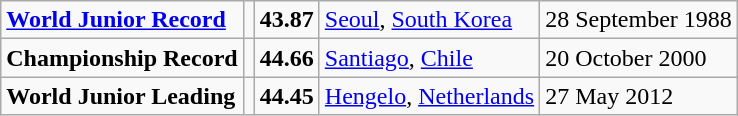<table class="wikitable">
<tr>
<td><strong><a href='#'>World Junior Record</a></strong></td>
<td></td>
<td><strong>43.87</strong></td>
<td><a href='#'>Seoul</a>, <a href='#'>South Korea</a></td>
<td>28 September 1988</td>
</tr>
<tr>
<td><strong>Championship Record</strong></td>
<td></td>
<td><strong>44.66</strong></td>
<td><a href='#'>Santiago</a>, <a href='#'>Chile</a></td>
<td>20 October 2000</td>
</tr>
<tr>
<td><strong>World Junior Leading</strong></td>
<td></td>
<td><strong>44.45</strong></td>
<td><a href='#'>Hengelo</a>, <a href='#'>Netherlands</a></td>
<td>27 May 2012</td>
</tr>
</table>
